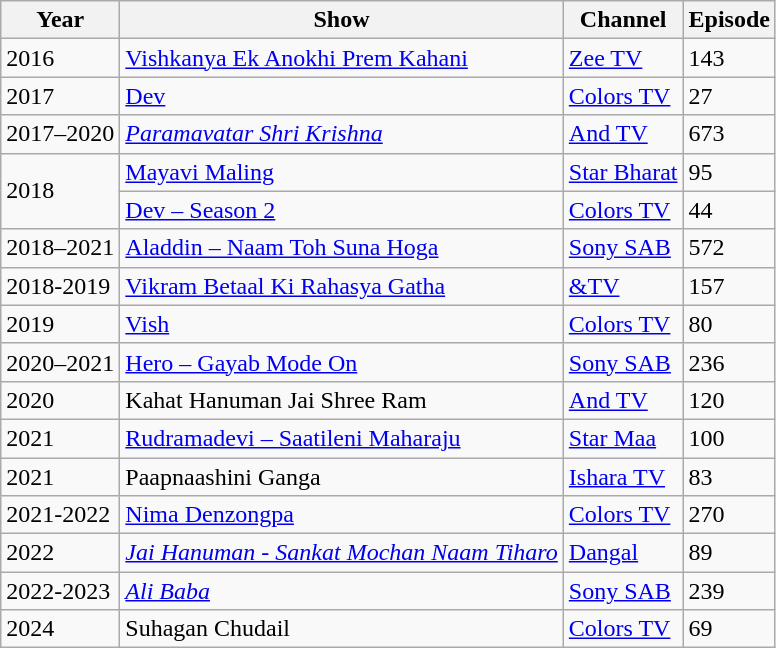<table class="wikitable sortable">
<tr>
<th>Year</th>
<th>Show</th>
<th>Channel</th>
<th>Episode</th>
</tr>
<tr>
<td>2016</td>
<td><a href='#'>Vishkanya Ek Anokhi Prem Kahani</a></td>
<td><a href='#'>Zee TV</a></td>
<td>143</td>
</tr>
<tr>
<td>2017</td>
<td><a href='#'>Dev</a></td>
<td><a href='#'>Colors TV</a></td>
<td>27</td>
</tr>
<tr>
<td>2017–2020</td>
<td><em><a href='#'>Paramavatar Shri Krishna</a></em></td>
<td><a href='#'>And TV</a></td>
<td>673</td>
</tr>
<tr>
<td rowspan="2">2018</td>
<td><a href='#'>Mayavi Maling</a></td>
<td><a href='#'>Star Bharat</a></td>
<td>95</td>
</tr>
<tr>
<td><a href='#'>Dev – Season 2</a></td>
<td><a href='#'>Colors TV</a></td>
<td>44</td>
</tr>
<tr>
<td>2018–2021</td>
<td><a href='#'>Aladdin – Naam Toh Suna Hoga</a></td>
<td><a href='#'>Sony SAB</a></td>
<td>572</td>
</tr>
<tr>
<td>2018-2019</td>
<td><a href='#'>Vikram Betaal Ki Rahasya Gatha</a></td>
<td><a href='#'>&TV</a></td>
<td>157</td>
</tr>
<tr>
<td>2019</td>
<td><a href='#'>Vish</a></td>
<td><a href='#'>Colors TV</a></td>
<td>80</td>
</tr>
<tr>
<td>2020–2021</td>
<td><a href='#'>Hero – Gayab Mode On</a></td>
<td><a href='#'>Sony SAB</a></td>
<td>236</td>
</tr>
<tr>
<td>2020</td>
<td>Kahat Hanuman Jai Shree Ram</td>
<td><a href='#'>And TV</a></td>
<td>120</td>
</tr>
<tr>
<td>2021</td>
<td><a href='#'>Rudramadevi – Saatileni Maharaju</a></td>
<td><a href='#'>Star Maa</a></td>
<td>100</td>
</tr>
<tr>
<td>2021</td>
<td>Paapnaashini Ganga</td>
<td><a href='#'>Ishara TV</a></td>
<td>83</td>
</tr>
<tr>
<td>2021-2022</td>
<td><a href='#'>Nima Denzongpa</a></td>
<td><a href='#'>Colors TV</a></td>
<td>270</td>
</tr>
<tr>
<td>2022</td>
<td><em><a href='#'>Jai Hanuman - Sankat Mochan Naam Tiharo</a></em></td>
<td><a href='#'>Dangal</a></td>
<td>89</td>
</tr>
<tr>
<td>2022-2023</td>
<td><a href='#'><em>Ali Baba</em></a></td>
<td><a href='#'>Sony SAB</a></td>
<td>239</td>
</tr>
<tr>
<td>2024</td>
<td>Suhagan Chudail</td>
<td><a href='#'>Colors TV</a></td>
<td>69</td>
</tr>
</table>
